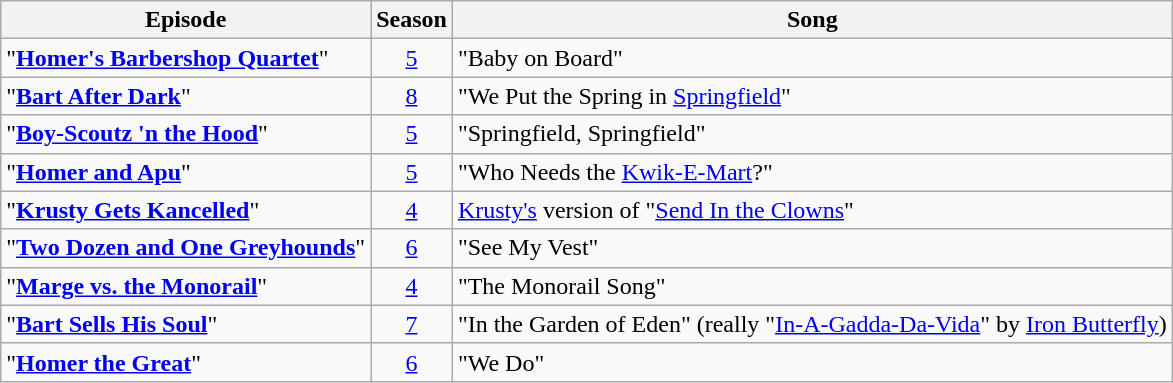<table class="wikitable">
<tr>
<th>Episode</th>
<th>Season</th>
<th>Song</th>
</tr>
<tr>
<td>"<strong><a href='#'>Homer's Barbershop Quartet</a></strong>"</td>
<td style="text-align: center; "><a href='#'>5</a></td>
<td>"Baby on Board"</td>
</tr>
<tr>
<td>"<strong><a href='#'>Bart After Dark</a></strong>"</td>
<td style="text-align: center; "><a href='#'>8</a></td>
<td>"We Put the Spring in <a href='#'>Springfield</a>"</td>
</tr>
<tr>
<td>"<strong><a href='#'>Boy-Scoutz 'n the Hood</a></strong>"</td>
<td style="text-align: center; "><a href='#'>5</a></td>
<td>"Springfield, Springfield"</td>
</tr>
<tr>
<td>"<strong><a href='#'>Homer and Apu</a></strong>"</td>
<td style="text-align: center; "><a href='#'>5</a></td>
<td>"Who Needs the <a href='#'>Kwik-E-Mart</a>?"</td>
</tr>
<tr>
<td>"<strong><a href='#'>Krusty Gets Kancelled</a></strong>"</td>
<td style="text-align: center; "><a href='#'>4</a></td>
<td><a href='#'>Krusty's</a> version of "<a href='#'>Send In the Clowns</a>"</td>
</tr>
<tr>
<td>"<strong><a href='#'>Two Dozen and One Greyhounds</a></strong>"</td>
<td style="text-align: center; "><a href='#'>6</a></td>
<td>"See My Vest"</td>
</tr>
<tr>
<td>"<strong><a href='#'>Marge vs. the Monorail</a></strong>"</td>
<td style="text-align: center; "><a href='#'>4</a></td>
<td>"The Monorail Song"</td>
</tr>
<tr>
<td>"<strong><a href='#'>Bart Sells His Soul</a></strong>"</td>
<td style="text-align: center; "><a href='#'>7</a></td>
<td>"In the Garden of Eden" (really "<a href='#'>In-A-Gadda-Da-Vida</a>" by <a href='#'>Iron Butterfly</a>)</td>
</tr>
<tr>
<td>"<strong><a href='#'>Homer the Great</a></strong>"</td>
<td style="text-align: center; "><a href='#'>6</a></td>
<td>"We Do"</td>
</tr>
</table>
